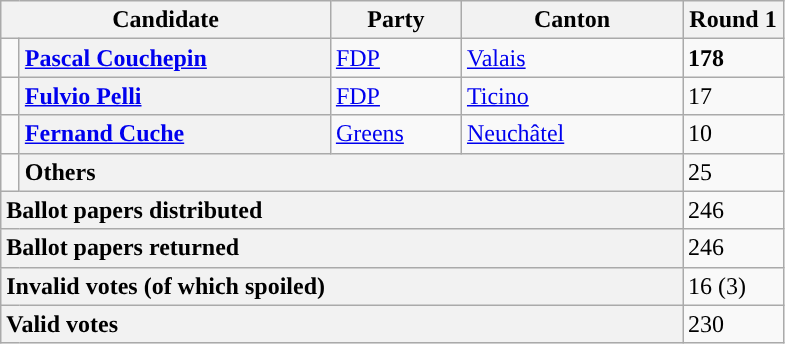<table class="wikitable">
<tr>
<th colspan=2>Candidate</th>
<th>Party</th>
<th>Canton</th>
<th>Round 1</th>
</tr>
<tr>
<td width=5px style="background-color: "></td>
<td width=200px style="background-color:#F2F2F2"><strong><a href='#'>Pascal Couchepin</a></strong></td>
<td width=80px><a href='#'>FDP</a></td>
<td width=140px><a href='#'>Valais</a></td>
<td width=60px><strong>178</strong></td>
</tr>
<tr>
<td style="background-color: "></td>
<td style="background-color:#F2F2F2"><strong><a href='#'>Fulvio Pelli</a></strong></td>
<td><a href='#'>FDP</a></td>
<td><a href='#'>Ticino</a></td>
<td>17</td>
</tr>
<tr>
<td style="background-color: "></td>
<td style="background-color:#F2F2F2"><strong><a href='#'>Fernand Cuche</a></strong></td>
<td><a href='#'>Greens</a></td>
<td><a href='#'>Neuchâtel</a></td>
<td>10</td>
</tr>
<tr>
<td></td>
<td colspan=3 style="background-color:#F2F2F2"><strong>Others</strong></td>
<td>25</td>
</tr>
<tr>
<td colspan=4 style="background-color:#F2F2F2"><strong>Ballot papers distributed</strong></td>
<td>246</td>
</tr>
<tr>
<td colspan=4 style="background-color:#F2F2F2"><strong>Ballot papers returned</strong></td>
<td>246</td>
</tr>
<tr>
<td colspan=4 style="background-color:#F2F2F2"><strong>Invalid votes (of which spoiled)</strong></td>
<td>16 (3)</td>
</tr>
<tr>
<td colspan=4 style="background-color:#F2F2F2"><strong>Valid votes</strong></td>
<td>230</td>
</tr>
</table>
